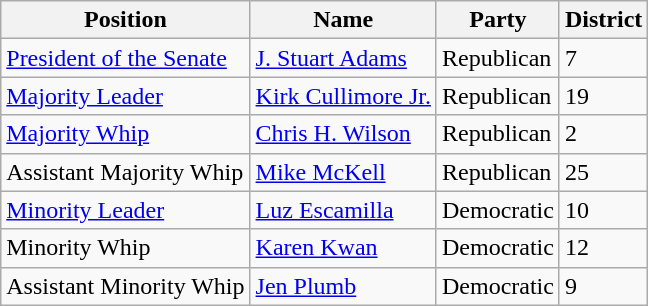<table class="wikitable">
<tr>
<th>Position</th>
<th>Name</th>
<th>Party</th>
<th>District</th>
</tr>
<tr>
<td><a href='#'>President of the Senate</a></td>
<td><a href='#'>J. Stuart Adams</a></td>
<td>Republican</td>
<td>7</td>
</tr>
<tr>
<td><a href='#'>Majority Leader</a></td>
<td><a href='#'>Kirk Cullimore Jr.</a></td>
<td>Republican</td>
<td>19</td>
</tr>
<tr>
<td><a href='#'>Majority Whip</a></td>
<td><a href='#'>Chris H. Wilson</a></td>
<td>Republican</td>
<td>2</td>
</tr>
<tr>
<td>Assistant Majority Whip</td>
<td><a href='#'>Mike McKell</a></td>
<td>Republican</td>
<td>25</td>
</tr>
<tr>
<td><a href='#'>Minority Leader</a></td>
<td><a href='#'>Luz Escamilla</a></td>
<td>Democratic</td>
<td>10</td>
</tr>
<tr>
<td>Minority Whip</td>
<td><a href='#'>Karen Kwan</a></td>
<td>Democratic</td>
<td>12</td>
</tr>
<tr>
<td>Assistant Minority Whip</td>
<td><a href='#'>Jen Plumb</a></td>
<td>Democratic</td>
<td>9</td>
</tr>
</table>
